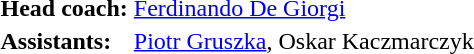<table>
<tr>
<td><strong>Head coach:</strong></td>
<td><a href='#'>Ferdinando De Giorgi</a></td>
</tr>
<tr>
<td><strong>Assistants:</strong></td>
<td><a href='#'>Piotr Gruszka</a>, Oskar Kaczmarczyk</td>
</tr>
</table>
